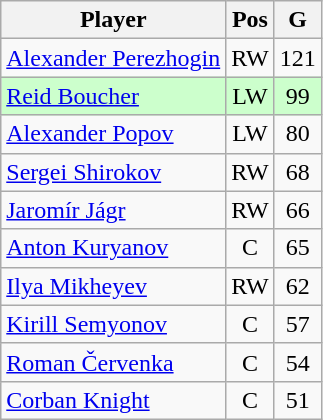<table class="wikitable" style="text-align:center;">
<tr>
<th>Player</th>
<th>Pos</th>
<th>G</th>
</tr>
<tr>
<td style="text-align:left;"> <a href='#'>Alexander Perezhogin</a></td>
<td>RW</td>
<td>121</td>
</tr>
<tr bgcolor="#cfc">
<td style="text-align:left;"> <a href='#'>Reid Boucher</a></td>
<td>LW</td>
<td>99</td>
</tr>
<tr>
<td style="text-align:left;"> <a href='#'>Alexander Popov</a></td>
<td>LW</td>
<td>80</td>
</tr>
<tr>
<td style="text-align:left;"> <a href='#'>Sergei Shirokov</a></td>
<td>RW</td>
<td>68</td>
</tr>
<tr>
<td style="text-align:left;"> <a href='#'>Jaromír Jágr</a></td>
<td>RW</td>
<td>66</td>
</tr>
<tr>
<td style="text-align:left;"> <a href='#'>Anton Kuryanov</a></td>
<td>C</td>
<td>65</td>
</tr>
<tr>
<td style="text-align:left;"> <a href='#'>Ilya Mikheyev</a></td>
<td>RW</td>
<td>62</td>
</tr>
<tr>
<td style="text-align:left;"> <a href='#'>Kirill Semyonov</a></td>
<td>C</td>
<td>57</td>
</tr>
<tr>
<td style="text-align:left;"> <a href='#'>Roman Červenka</a></td>
<td>C</td>
<td>54</td>
</tr>
<tr>
<td style="text-align:left;"> <a href='#'>Corban Knight</a></td>
<td>C</td>
<td>51</td>
</tr>
</table>
